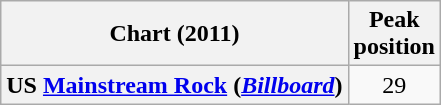<table class="wikitable sortable plainrowheaders" style="text-align:center">
<tr>
<th scope="col">Chart (2011)</th>
<th scope="col">Peak<br>position</th>
</tr>
<tr>
<th scope="row">US <a href='#'>Mainstream Rock</a> (<a href='#'><em>Billboard</em></a>)</th>
<td align="center">29</td>
</tr>
</table>
